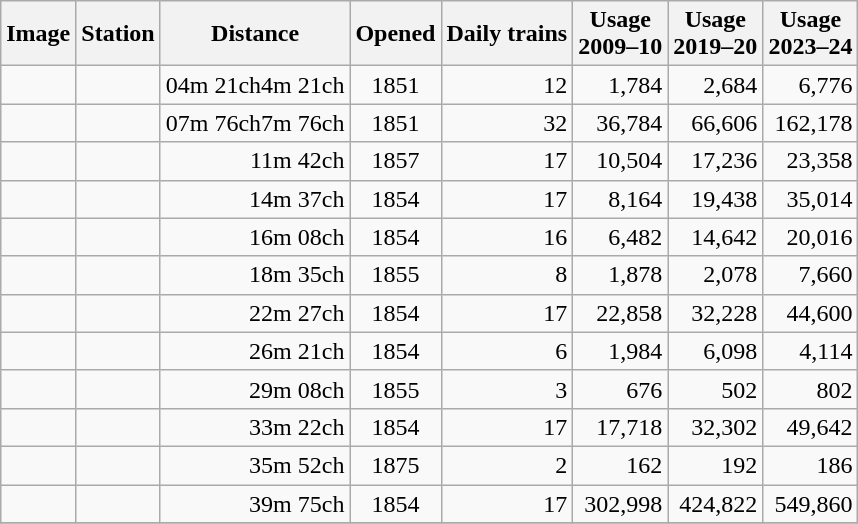<table class="wikitable sortable" align=centre>
<tr>
<th class="unsortable">Image</th>
<th>Station</th>
<th>Distance<br></th>
<th>Opened</th>
<th>Daily trains<br></th>
<th>Usage<br>2009–10<br></th>
<th>Usage<br>2019–20<br></th>
<th>Usage<br>2023–24<br></th>
</tr>
<tr>
<td></td>
<td></td>
<td align="right"><span>04m 21ch</span>4m 21ch</td>
<td align="center">1851</td>
<td align="right">12</td>
<td align="right">1,784</td>
<td align="right">2,684</td>
<td align="right">6,776</td>
</tr>
<tr>
<td></td>
<td></td>
<td align="right"><span>07m 76ch</span>7m 76ch</td>
<td align="center">1851</td>
<td align="right">32</td>
<td align="right">36,784</td>
<td align="right">66,606</td>
<td align="right">162,178</td>
</tr>
<tr>
<td></td>
<td></td>
<td align="right">11m 42ch</td>
<td align="center">1857</td>
<td align="right">17</td>
<td align="right">10,504</td>
<td align="right">17,236</td>
<td align="right">23,358</td>
</tr>
<tr>
<td></td>
<td></td>
<td align="right">14m 37ch</td>
<td align="center">1854</td>
<td align="right">17</td>
<td align="right">8,164</td>
<td align="right">19,438</td>
<td align="right">35,014</td>
</tr>
<tr>
<td></td>
<td></td>
<td align="right">16m 08ch</td>
<td align="center">1854</td>
<td align="right">16</td>
<td align="right">6,482</td>
<td align="right">14,642</td>
<td align="right">20,016</td>
</tr>
<tr>
<td></td>
<td></td>
<td align="right">18m 35ch</td>
<td align="center">1855</td>
<td align="right">8</td>
<td align="right">1,878</td>
<td align="right">2,078</td>
<td align="right">7,660</td>
</tr>
<tr>
<td></td>
<td></td>
<td align="right">22m 27ch</td>
<td align="center">1854</td>
<td align="right">17</td>
<td align="right">22,858</td>
<td align="right">32,228</td>
<td align="right">44,600</td>
</tr>
<tr>
<td align="center"></td>
<td></td>
<td align="right">26m 21ch</td>
<td align="center">1854</td>
<td align="right">6</td>
<td align="right">1,984</td>
<td align="right">6,098</td>
<td align="right">4,114</td>
</tr>
<tr>
<td></td>
<td></td>
<td align="right">29m 08ch</td>
<td align="center">1855</td>
<td align="right">3</td>
<td align="right">676</td>
<td align="right">502</td>
<td align="right">802</td>
</tr>
<tr>
<td></td>
<td></td>
<td align="right">33m 22ch</td>
<td align="center">1854</td>
<td align="right">17</td>
<td align="right">17,718</td>
<td align="right">32,302</td>
<td align="right">49,642</td>
</tr>
<tr>
<td align="center"></td>
<td></td>
<td align="right">35m 52ch</td>
<td align="center">1875</td>
<td align="right">2</td>
<td align="right">162</td>
<td align="right">192</td>
<td align="right">186</td>
</tr>
<tr>
<td></td>
<td></td>
<td align="right">39m 75ch</td>
<td align="center">1854</td>
<td align="right">17</td>
<td align="right">302,998</td>
<td align="right">424,822</td>
<td align="right">549,860</td>
</tr>
<tr>
</tr>
</table>
